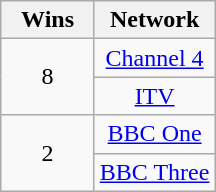<table class="wikitable floatright" style="text-align: center;">
<tr>
<th scope="col" style="width:55px;">Wins</th>
<th scope="col" style="text-align:center;">Network</th>
</tr>
<tr>
<td scope=row rowspan=2 style="text-align:center">8</td>
<td><a href='#'>Channel 4</a></td>
</tr>
<tr>
<td><a href='#'>ITV</a></td>
</tr>
<tr>
<td scope=row rowspan=2 style="text-align:center">2</td>
<td><a href='#'>BBC One</a></td>
</tr>
<tr>
<td><a href='#'>BBC Three</a></td>
</tr>
</table>
